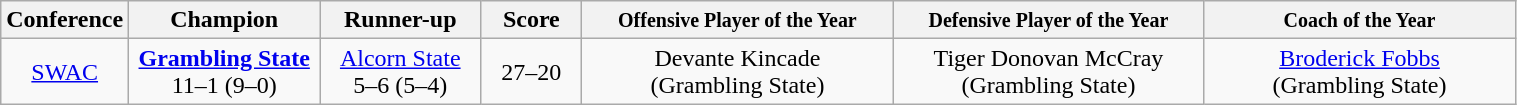<table class="wikitable" style="text-align:center;">
<tr>
<th style="width:50px">Conference</th>
<th style="width:120px">Champion</th>
<th style="width:100px">Runner-up</th>
<th style="width:60px;">Score</th>
<th style="width:200px"><small>Offensive Player of the Year</small></th>
<th style="width:200px"><small>Defensive Player of the Year</small></th>
<th style="width:200px"><small>Coach of the Year</small></th>
</tr>
<tr>
<td><a href='#'>SWAC</a></td>
<td><strong><a href='#'>Grambling State</a></strong><br>11–1 (9–0)</td>
<td><a href='#'>Alcorn State</a><br>5–6 (5–4)</td>
<td>27–20</td>
<td>Devante Kincade<br>(Grambling State)</td>
<td>Tiger Donovan McCray<br>(Grambling State)</td>
<td><a href='#'>Broderick Fobbs</a><br>(Grambling State)</td>
</tr>
</table>
